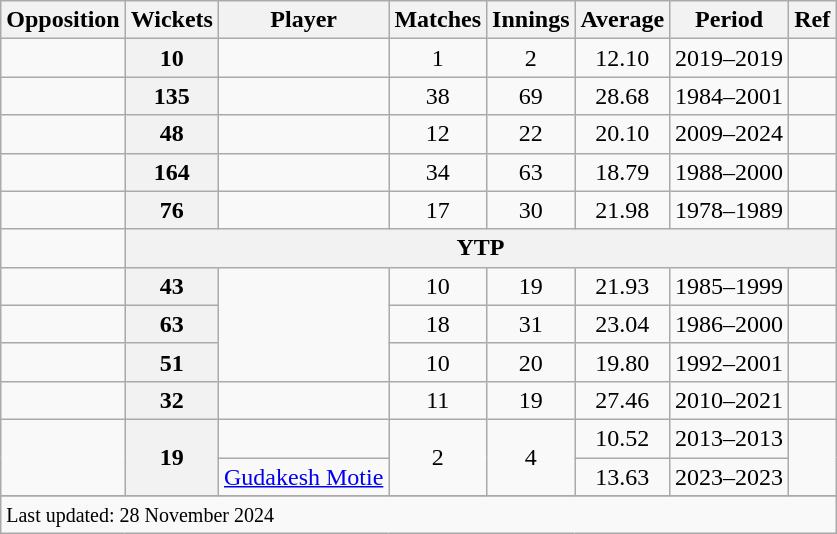<table class="wikitable plainrowheaders sortable">
<tr>
<th scope=col>Opposition</th>
<th scope=col>Wickets</th>
<th scope=col>Player</th>
<th scope=col>Matches</th>
<th scope=col>Innings</th>
<th scope=col>Average</th>
<th scope=col>Period</th>
<th scope=col>Ref</th>
</tr>
<tr>
<td style=text-align:left;></td>
<th>10</th>
<td></td>
<td align=center>1</td>
<td align=center>2</td>
<td align=center>12.10</td>
<td>2019–2019</td>
<td></td>
</tr>
<tr>
<td style=text-align:left;></td>
<th>135</th>
<td></td>
<td align=center>38</td>
<td align=center>69</td>
<td align=center>28.68</td>
<td>1984–2001</td>
<td></td>
</tr>
<tr>
<td style=text-align:left;></td>
<th>48</th>
<td></td>
<td align=center>12</td>
<td align=center>22</td>
<td align=center>20.10</td>
<td>2009–2024</td>
<td></td>
</tr>
<tr>
<td style=text-align:left;></td>
<th>164</th>
<td></td>
<td align=center>34</td>
<td align=center>63</td>
<td align=center>18.79</td>
<td>1988–2000</td>
<td></td>
</tr>
<tr>
<td style=text-align:left;></td>
<th>76</th>
<td></td>
<td align=center>17</td>
<td align=center>30</td>
<td align=center>21.98</td>
<td>1978–1989</td>
<td></td>
</tr>
<tr>
<td style=text-align:left;></td>
<th scope=row style="text-align:center;" colspan=7>YTP</th>
</tr>
<tr>
<td style=text-align:left;></td>
<th>43</th>
<td rowspan=3></td>
<td align=center>10</td>
<td align=center>19</td>
<td align=center>21.93</td>
<td>1985–1999</td>
<td></td>
</tr>
<tr>
<td style=text-align:left;></td>
<th>63</th>
<td align=center>18</td>
<td align=center>31</td>
<td align=center>23.04</td>
<td>1986–2000</td>
<td></td>
</tr>
<tr>
<td style=text-align:left;></td>
<th>51</th>
<td align=center>10</td>
<td align=center>20</td>
<td align=center>19.80</td>
<td>1992–2001</td>
<td></td>
</tr>
<tr>
<td style=text-align:left;></td>
<th>32</th>
<td></td>
<td align=center>11</td>
<td align=center>19</td>
<td align=center>27.46</td>
<td>2010–2021</td>
<td></td>
</tr>
<tr>
<td style=text-align:left; rowspan=2></td>
<th rowspan=2>19</th>
<td></td>
<td align=center rowspan=2>2</td>
<td align=center rowspan=2>4</td>
<td align=center>10.52</td>
<td>2013–2013</td>
<td rowspan=2></td>
</tr>
<tr>
<td><a href='#'>Gudakesh Motie</a></td>
<td align=center>13.63</td>
<td>2023–2023</td>
</tr>
<tr>
</tr>
<tr class=sortbottom>
<td colspan=8><small>Last updated: 28 November 2024</small></td>
</tr>
</table>
